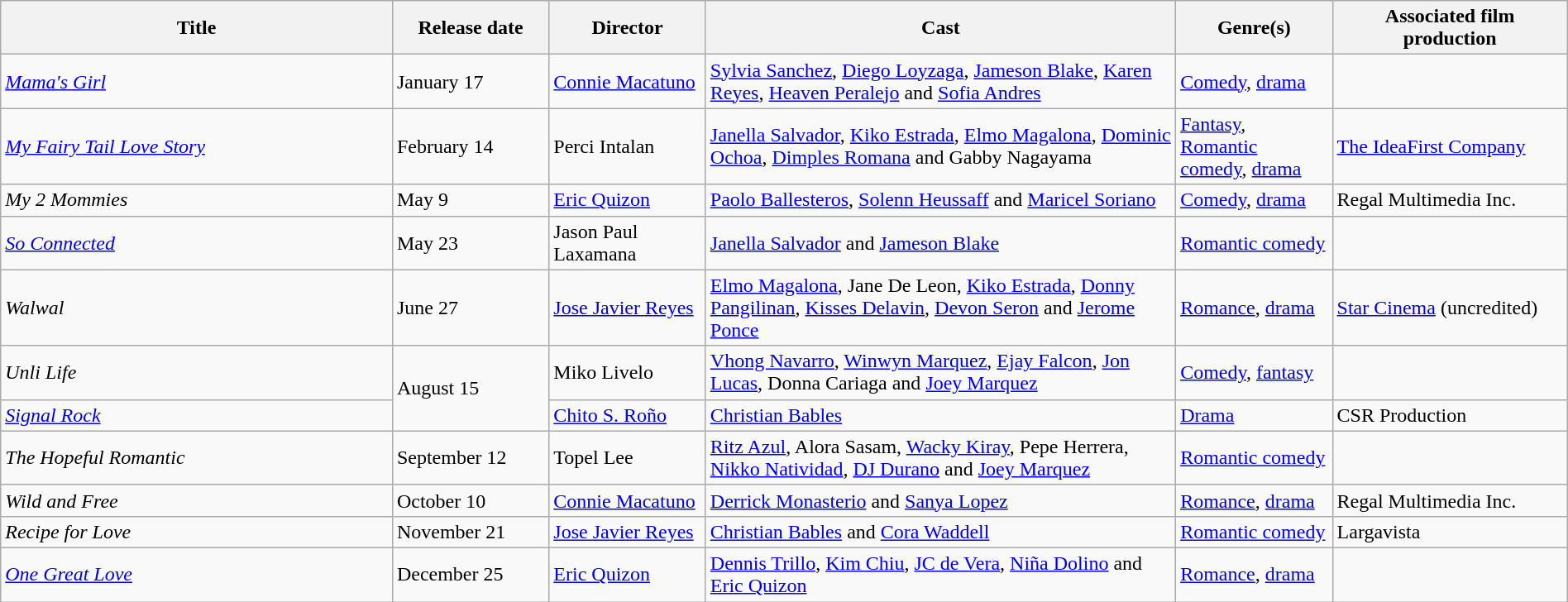<table class="wikitable" style="width:100%;">
<tr>
<th style="width:25%;">Title</th>
<th style="width:10%;">Release date</th>
<th style="width:10%;">Director</th>
<th style="width:30%;">Cast</th>
<th style="width:10%;">Genre(s)</th>
<th style="width:15%;">Associated film production</th>
</tr>
<tr>
<td><em><a href='#'>Mama's Girl</a></em></td>
<td>January 17</td>
<td><a href='#'>Connie Macatuno</a></td>
<td><a href='#'>Sylvia Sanchez</a>, <a href='#'>Diego Loyzaga</a>, <a href='#'>Jameson Blake</a>, <a href='#'>Karen Reyes</a>, <a href='#'>Heaven Peralejo</a> and <a href='#'>Sofia Andres</a></td>
<td><a href='#'>Comedy</a>, <a href='#'>drama</a></td>
<td></td>
</tr>
<tr>
<td><em><a href='#'>My Fairy Tail Love Story</a></em></td>
<td>February 14</td>
<td>Perci Intalan</td>
<td><a href='#'>Janella Salvador</a>, <a href='#'>Kiko Estrada</a>, <a href='#'>Elmo Magalona</a>, <a href='#'>Dominic Ochoa</a>, <a href='#'>Dimples Romana</a> and Gabby Nagayama</td>
<td><a href='#'>Fantasy</a>, <a href='#'>Romantic comedy</a>, <a href='#'>drama</a></td>
<td><a href='#'>The IdeaFirst Company</a></td>
</tr>
<tr>
<td><em>My 2 Mommies</em></td>
<td>May 9</td>
<td><a href='#'>Eric Quizon</a></td>
<td><a href='#'>Paolo Ballesteros</a>, <a href='#'>Solenn Heussaff</a> and <a href='#'>Maricel Soriano</a></td>
<td><a href='#'>Comedy</a>, <a href='#'>drama</a></td>
<td>Regal Multimedia Inc.</td>
</tr>
<tr>
<td><em><a href='#'>So Connected</a></em></td>
<td>May 23</td>
<td>Jason Paul Laxamana</td>
<td><a href='#'>Janella Salvador</a> and <a href='#'>Jameson Blake</a></td>
<td><a href='#'>Romantic comedy</a></td>
<td></td>
</tr>
<tr>
<td><em>Walwal</em></td>
<td>June 27</td>
<td><a href='#'>Jose Javier Reyes</a></td>
<td><a href='#'>Elmo Magalona</a>, Jane De Leon, <a href='#'>Kiko Estrada</a>, <a href='#'>Donny Pangilinan</a>, <a href='#'>Kisses Delavin</a>, <a href='#'>Devon Seron</a> and <a href='#'>Jerome Ponce</a></td>
<td><a href='#'>Romance</a>, <a href='#'>drama</a></td>
<td><a href='#'>Star Cinema</a> (uncredited)</td>
</tr>
<tr>
<td><em>Unli Life</em></td>
<td rowspan="2">August 15</td>
<td>Miko Livelo</td>
<td><a href='#'>Vhong Navarro</a>, <a href='#'>Winwyn Marquez</a>, <a href='#'>Ejay Falcon</a>, <a href='#'>Jon Lucas</a>, Donna Cariaga and <a href='#'>Joey Marquez</a></td>
<td><a href='#'>Comedy</a>, <a href='#'>fantasy</a></td>
<td></td>
</tr>
<tr>
<td><em><a href='#'>Signal Rock</a></em></td>
<td><a href='#'>Chito S. Roño</a></td>
<td><a href='#'>Christian Bables</a></td>
<td><a href='#'>Drama</a></td>
<td>CSR Production</td>
</tr>
<tr>
<td><em>The Hopeful Romantic</em></td>
<td>September 12</td>
<td>Topel Lee</td>
<td><a href='#'>Ritz Azul</a>, Alora Sasam, <a href='#'>Wacky Kiray</a>, Pepe Herrera, <a href='#'>Nikko Natividad</a>, <a href='#'>DJ Durano</a> and <a href='#'>Joey Marquez</a></td>
<td><a href='#'>Romantic comedy</a></td>
<td></td>
</tr>
<tr>
<td><em>Wild and Free</em></td>
<td>October 10</td>
<td><a href='#'>Connie Macatuno</a></td>
<td><a href='#'>Derrick Monasterio</a> and <a href='#'>Sanya Lopez</a></td>
<td><a href='#'>Romance</a>, <a href='#'>drama</a></td>
<td>Regal Multimedia Inc.</td>
</tr>
<tr>
<td><em>Recipe for Love</em></td>
<td>November 21</td>
<td><a href='#'>Jose Javier Reyes</a></td>
<td><a href='#'>Christian Bables</a> and <a href='#'>Cora Waddell</a></td>
<td><a href='#'>Romantic comedy</a></td>
<td>Largavista</td>
</tr>
<tr>
<td><em><a href='#'>One Great Love</a></em></td>
<td>December 25</td>
<td><a href='#'>Eric Quizon</a></td>
<td><a href='#'>Dennis Trillo</a>, <a href='#'>Kim Chiu</a>, <a href='#'>JC de Vera</a>, <a href='#'>Niña Dolino</a> and <a href='#'>Eric Quizon</a></td>
<td><a href='#'>Romance</a>, <a href='#'>drama</a></td>
<td></td>
</tr>
</table>
